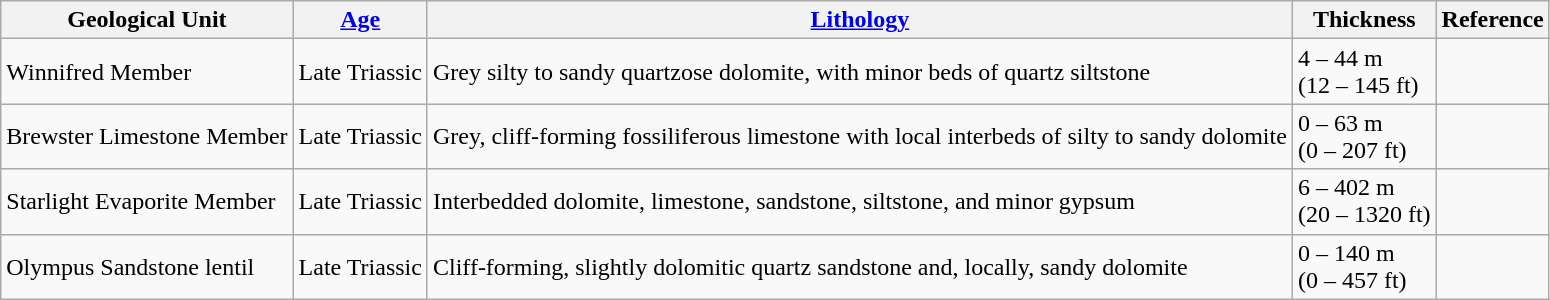<table class="wikitable">
<tr>
<th>Geological Unit</th>
<th><a href='#'>Age</a></th>
<th><a href='#'>Lithology</a></th>
<th>Thickness</th>
<th>Reference</th>
</tr>
<tr>
<td>Winnifred Member</td>
<td>Late Triassic</td>
<td>Grey silty to sandy quartzose dolomite, with minor beds of quartz siltstone</td>
<td>4 – 44 m<br>(12 – 145 ft)</td>
<td></td>
</tr>
<tr>
<td>Brewster Limestone Member</td>
<td>Late Triassic</td>
<td>Grey, cliff-forming fossiliferous limestone with local interbeds of silty to sandy dolomite</td>
<td>0 – 63 m<br>(0 – 207 ft)</td>
<td></td>
</tr>
<tr>
<td>Starlight Evaporite Member</td>
<td>Late Triassic</td>
<td>Interbedded dolomite, limestone, sandstone, siltstone, and minor gypsum</td>
<td>6 – 402 m<br>(20 – 1320 ft)</td>
<td></td>
</tr>
<tr>
<td>Olympus Sandstone lentil</td>
<td>Late Triassic</td>
<td>Cliff-forming, slightly dolomitic quartz sandstone and, locally, sandy dolomite</td>
<td>0 – 140 m<br>(0 – 457 ft)</td>
<td></td>
</tr>
</table>
